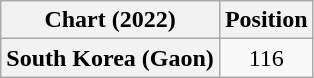<table class="wikitable plainrowheaders" style="text-align:center">
<tr>
<th scope="col">Chart (2022)</th>
<th scope="col">Position</th>
</tr>
<tr>
<th scope="row">South Korea (Gaon)</th>
<td>116</td>
</tr>
</table>
